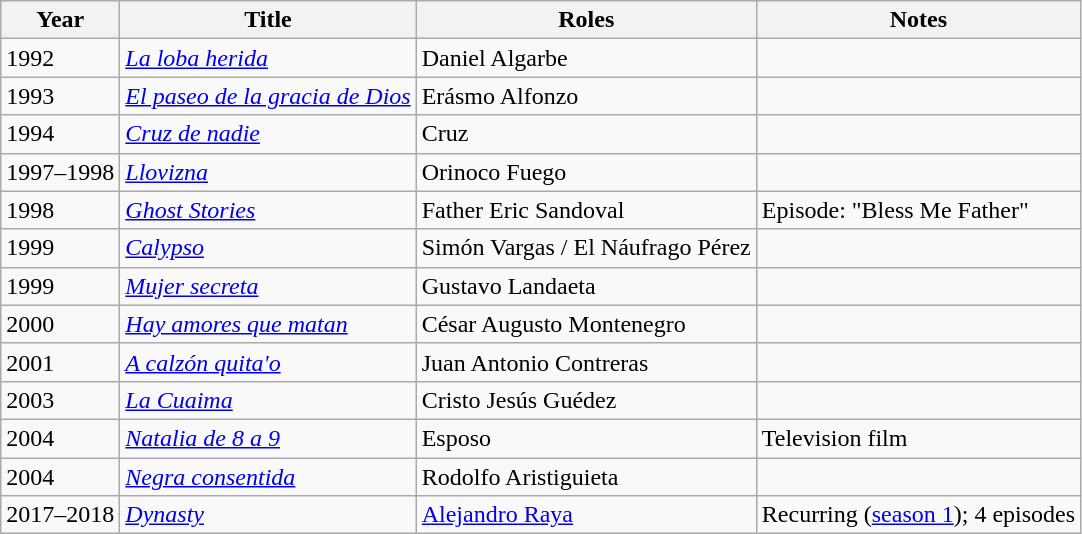<table class="wikitable sortable">
<tr>
<th>Year</th>
<th>Title</th>
<th>Roles</th>
<th>Notes</th>
</tr>
<tr>
<td>1992</td>
<td><em><a href='#'>La loba herida</a></em></td>
<td>Daniel Algarbe</td>
<td></td>
</tr>
<tr>
<td>1993</td>
<td><em><a href='#'>El paseo de la gracia de Dios</a></em></td>
<td>Erásmo Alfonzo</td>
<td></td>
</tr>
<tr>
<td>1994</td>
<td><em><a href='#'>Cruz de nadie</a></em></td>
<td>Cruz</td>
<td></td>
</tr>
<tr>
<td>1997–1998</td>
<td><em><a href='#'>Llovizna</a></em></td>
<td>Orinoco Fuego</td>
<td></td>
</tr>
<tr>
<td>1998</td>
<td><em><a href='#'>Ghost Stories</a></em></td>
<td>Father Eric Sandoval</td>
<td>Episode: "Bless Me Father"</td>
</tr>
<tr>
<td>1999</td>
<td><em><a href='#'>Calypso</a></em></td>
<td>Simón Vargas / El Náufrago Pérez</td>
<td></td>
</tr>
<tr>
<td>1999</td>
<td><em><a href='#'>Mujer secreta</a></em></td>
<td>Gustavo Landaeta</td>
<td></td>
</tr>
<tr>
<td>2000</td>
<td><em><a href='#'>Hay amores que matan</a></em></td>
<td>César Augusto Montenegro</td>
<td></td>
</tr>
<tr>
<td>2001</td>
<td><em><a href='#'>A calzón quita'o</a></em></td>
<td>Juan Antonio Contreras</td>
<td></td>
</tr>
<tr>
<td>2003</td>
<td><em><a href='#'>La Cuaima</a></em></td>
<td>Cristo Jesús Guédez</td>
<td></td>
</tr>
<tr>
<td>2004</td>
<td><em><a href='#'>Natalia de 8 a 9</a></em></td>
<td>Esposo</td>
<td>Television film</td>
</tr>
<tr>
<td>2004</td>
<td><em><a href='#'>Negra consentida</a></em></td>
<td>Rodolfo Aristiguieta</td>
<td></td>
</tr>
<tr>
<td>2017–2018</td>
<td><em><a href='#'>Dynasty</a></em></td>
<td><a href='#'>Alejandro Raya</a></td>
<td>Recurring (<a href='#'>season 1</a>); 4 episodes</td>
</tr>
</table>
